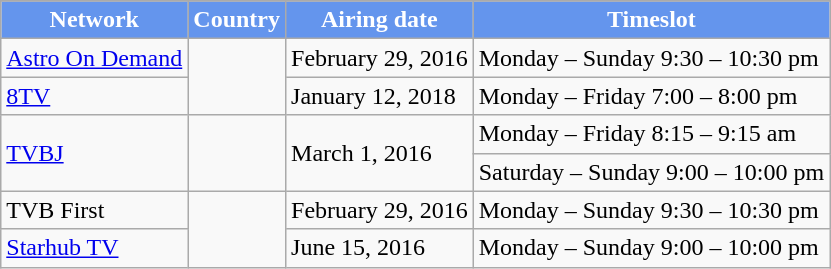<table class="wikitable">
<tr style="background:cornflowerblue; color:white" align="center">
</tr>
<tr>
<th style="background:cornflowerblue; color:white" align="center">Network</th>
<th style="background:cornflowerblue; color:white" align="center">Country</th>
<th style="background:cornflowerblue; color:white" align="center">Airing date</th>
<th style="background:cornflowerblue; color:white" align="center">Timeslot</th>
</tr>
<tr>
<td><a href='#'>Astro On Demand</a></td>
<td rowspan=2></td>
<td>February 29, 2016</td>
<td>Monday – Sunday 9:30 – 10:30 pm</td>
</tr>
<tr>
<td><a href='#'>8TV</a></td>
<td>January 12, 2018</td>
<td>Monday – Friday 7:00 – 8:00 pm</td>
</tr>
<tr>
<td rowspan="2"><a href='#'>TVBJ</a></td>
<td rowspan="2"></td>
<td rowspan="2">March 1, 2016</td>
<td>Monday – Friday 8:15 – 9:15 am</td>
</tr>
<tr>
<td>Saturday – Sunday 9:00 – 10:00 pm</td>
</tr>
<tr>
<td>TVB First</td>
<td rowspan="2"></td>
<td>February 29, 2016</td>
<td>Monday – Sunday 9:30 – 10:30 pm</td>
</tr>
<tr>
<td><a href='#'>Starhub TV</a></td>
<td>June 15, 2016</td>
<td>Monday – Sunday 9:00 – 10:00 pm</td>
</tr>
</table>
